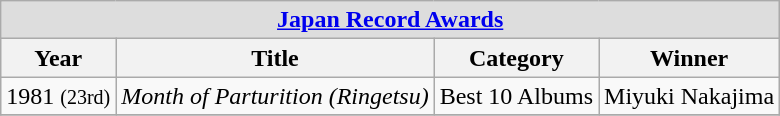<table class="wikitable" border="1">
<tr>
<td colspan=4 bgcolor="#DDDDDD" align=center><strong><a href='#'>Japan Record Awards</a></strong></td>
</tr>
<tr>
<th align="center">Year</th>
<th align="center">Title</th>
<th align="center">Category</th>
<th align="center">Winner</th>
</tr>
<tr>
<td align="left">1981 <small>(23rd)</small></td>
<td align="left"><em>Month of Parturition (Ringetsu)</em></td>
<td align="left">Best 10 Albums</td>
<td align="left">Miyuki Nakajima</td>
</tr>
<tr>
</tr>
</table>
